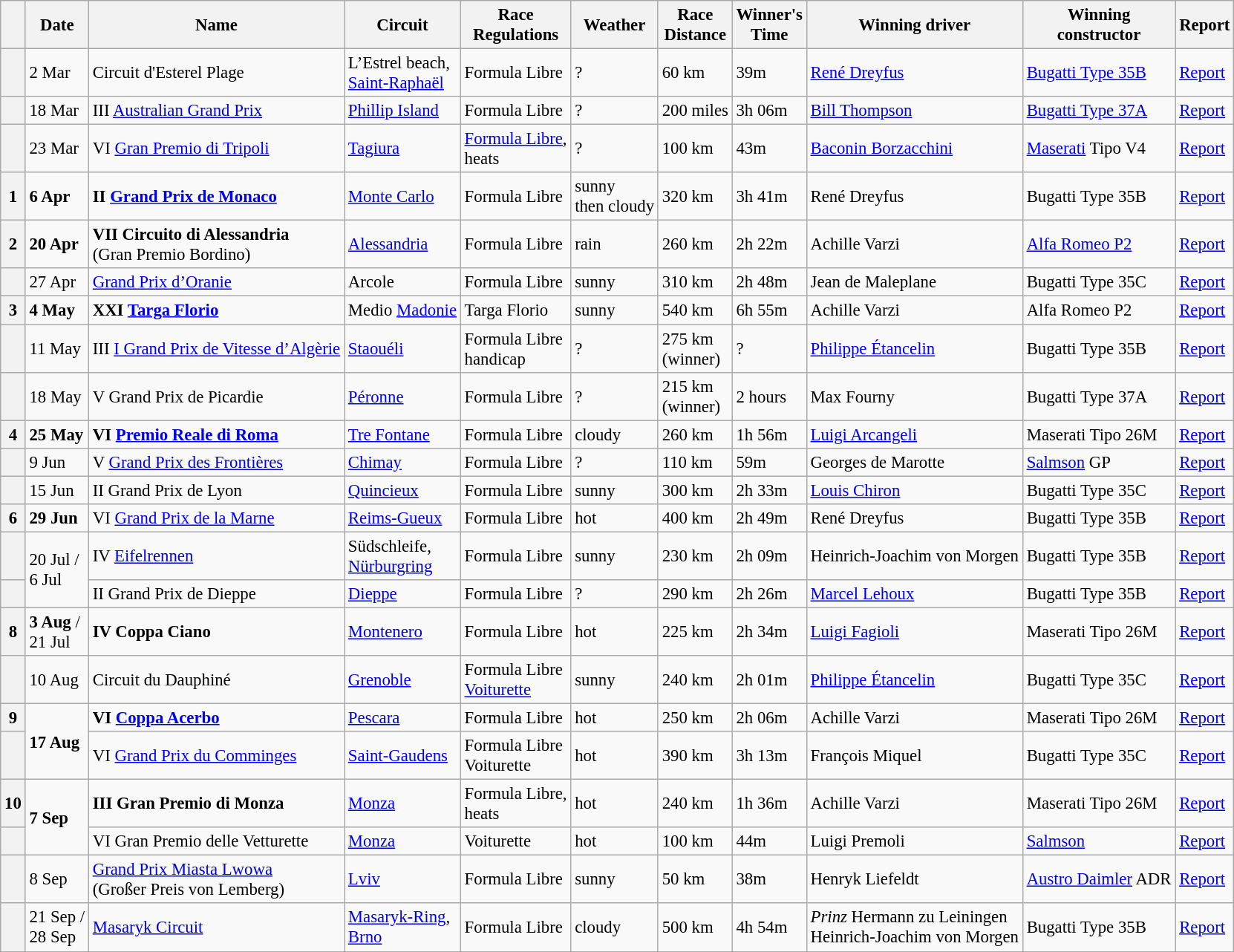<table class="wikitable" style="font-size:95%">
<tr>
<th></th>
<th>Date</th>
<th>Name</th>
<th>Circuit</th>
<th>Race<br>Regulations</th>
<th>Weather</th>
<th>Race<br>Distance</th>
<th>Winner's<br>Time</th>
<th>Winning driver</th>
<th>Winning<br>constructor</th>
<th>Report</th>
</tr>
<tr>
<th></th>
<td>2 Mar</td>
<td> Circuit d'Esterel Plage</td>
<td>L’Estrel beach,<br><a href='#'>Saint-Raphaël</a></td>
<td>Formula Libre</td>
<td>?</td>
<td>60 km</td>
<td>39m</td>
<td> <a href='#'>René Dreyfus</a></td>
<td><a href='#'>Bugatti Type 35B</a></td>
<td><a href='#'>Report</a></td>
</tr>
<tr>
<th></th>
<td>18 Mar</td>
<td> III <a href='#'>Australian Grand Prix</a></td>
<td><a href='#'>Phillip Island</a></td>
<td>Formula Libre</td>
<td>?</td>
<td>200 miles</td>
<td>3h 06m</td>
<td> <a href='#'>Bill Thompson</a></td>
<td><a href='#'>Bugatti Type 37A</a></td>
<td><a href='#'>Report</a></td>
</tr>
<tr>
<th></th>
<td>23 Mar</td>
<td> VI <a href='#'>Gran Premio di Tripoli</a></td>
<td><a href='#'>Tagiura</a></td>
<td><a href='#'>Formula Libre</a>,<br>heats</td>
<td>?</td>
<td>100 km</td>
<td>43m</td>
<td> <a href='#'>Baconin Borzacchini</a></td>
<td><a href='#'>Maserati</a> Tipo V4</td>
<td><a href='#'>Report</a></td>
</tr>
<tr>
<th>1</th>
<td><strong>6 Apr</strong></td>
<td> <strong>II <a href='#'>Grand Prix de Monaco</a></strong></td>
<td><a href='#'>Monte Carlo</a></td>
<td>Formula Libre</td>
<td>sunny<br>then cloudy</td>
<td>320 km</td>
<td>3h 41m</td>
<td> René Dreyfus</td>
<td>Bugatti Type 35B</td>
<td><a href='#'>Report</a></td>
</tr>
<tr>
<th>2</th>
<td><strong>20 Apr</strong></td>
<td> <strong>VII Circuito di Alessandria</strong><br>(Gran Premio Bordino)</td>
<td><a href='#'>Alessandria</a></td>
<td>Formula Libre</td>
<td>rain</td>
<td>260 km</td>
<td>2h 22m</td>
<td> Achille Varzi</td>
<td><a href='#'>Alfa Romeo P2</a></td>
<td><a href='#'>Report</a></td>
</tr>
<tr>
<th></th>
<td>27 Apr</td>
<td> <a href='#'>Grand Prix d’Oranie</a></td>
<td>Arcole</td>
<td>Formula Libre</td>
<td>sunny</td>
<td>310 km</td>
<td>2h 48m</td>
<td> Jean de Maleplane</td>
<td>Bugatti Type 35C</td>
<td><a href='#'>Report</a></td>
</tr>
<tr>
<th>3</th>
<td><strong>4 May</strong></td>
<td> <strong>XXI <a href='#'>Targa Florio</a> </strong></td>
<td>Medio <a href='#'>Madonie</a></td>
<td>Targa Florio</td>
<td>sunny</td>
<td>540 km</td>
<td>6h 55m</td>
<td> Achille Varzi</td>
<td>Alfa Romeo P2</td>
<td><a href='#'>Report</a></td>
</tr>
<tr>
<th></th>
<td>11 May</td>
<td> III <a href='#'>I Grand Prix de Vitesse d’Algèrie</a></td>
<td><a href='#'>Staouéli</a></td>
<td>Formula Libre<br>handicap</td>
<td>?</td>
<td>275 km<br>(winner)</td>
<td>?</td>
<td> <a href='#'>Philippe Étancelin</a></td>
<td>Bugatti Type 35B</td>
<td><a href='#'>Report</a></td>
</tr>
<tr>
<th></th>
<td>18 May</td>
<td> V Grand Prix de Picardie</td>
<td><a href='#'>Péronne</a></td>
<td>Formula Libre</td>
<td>?</td>
<td>215 km<br>(winner)</td>
<td>2 hours</td>
<td> Max Fourny</td>
<td>Bugatti Type 37A</td>
<td><a href='#'>Report</a></td>
</tr>
<tr>
<th>4</th>
<td><strong>25 May</strong></td>
<td> <strong>VI <a href='#'>Premio Reale di Roma</a></strong></td>
<td><a href='#'>Tre Fontane</a></td>
<td>Formula Libre</td>
<td>cloudy</td>
<td>260 km</td>
<td>1h 56m</td>
<td> <a href='#'>Luigi Arcangeli</a></td>
<td>Maserati Tipo 26M</td>
<td><a href='#'>Report</a></td>
</tr>
<tr>
<th></th>
<td>9 Jun</td>
<td> V <a href='#'>Grand Prix des Frontières</a></td>
<td><a href='#'>Chimay</a></td>
<td>Formula Libre</td>
<td>?</td>
<td>110 km</td>
<td>59m</td>
<td> Georges de Marotte</td>
<td><a href='#'>Salmson</a> GP</td>
<td><a href='#'>Report</a></td>
</tr>
<tr>
<th></th>
<td>15 Jun</td>
<td> II Grand Prix de Lyon</td>
<td><a href='#'>Quincieux</a></td>
<td>Formula Libre</td>
<td>sunny</td>
<td>300 km</td>
<td>2h 33m</td>
<td> <a href='#'>Louis Chiron</a></td>
<td>Bugatti Type 35C</td>
<td><a href='#'>Report</a></td>
</tr>
<tr>
<th>6</th>
<td><strong>29 Jun</strong></td>
<td> VI <a href='#'>Grand Prix de la Marne</a></td>
<td><a href='#'>Reims-Gueux</a></td>
<td>Formula Libre</td>
<td>hot</td>
<td>400 km</td>
<td>2h 49m</td>
<td> René Dreyfus</td>
<td>Bugatti Type 35B</td>
<td><a href='#'>Report</a></td>
</tr>
<tr>
<th></th>
<td rowspan=2>20 Jul /<br>6 Jul</td>
<td> IV <a href='#'>Eifelrennen</a></td>
<td>Südschleife,<br><a href='#'>Nürburgring</a></td>
<td>Formula Libre</td>
<td>sunny</td>
<td>230 km</td>
<td>2h 09m</td>
<td> Heinrich-Joachim von Morgen</td>
<td>Bugatti Type 35B</td>
<td><a href='#'>Report</a></td>
</tr>
<tr>
<th></th>
<td> II Grand Prix de Dieppe</td>
<td><a href='#'>Dieppe</a></td>
<td>Formula Libre</td>
<td>?</td>
<td>290 km</td>
<td>2h 26m</td>
<td> <a href='#'>Marcel Lehoux</a></td>
<td>Bugatti Type 35B</td>
<td><a href='#'>Report</a></td>
</tr>
<tr>
<th>8</th>
<td><strong>3 Aug</strong> /<br>21 Jul</td>
<td> <strong>IV Coppa Ciano</strong></td>
<td><a href='#'>Montenero</a></td>
<td>Formula Libre</td>
<td>hot</td>
<td>225 km</td>
<td>2h 34m</td>
<td> <a href='#'>Luigi Fagioli</a></td>
<td>Maserati Tipo 26M</td>
<td><a href='#'>Report</a></td>
</tr>
<tr>
<th></th>
<td>10 Aug</td>
<td> Circuit du Dauphiné</td>
<td><a href='#'>Grenoble</a></td>
<td>Formula Libre<br><a href='#'>Voiturette</a></td>
<td>sunny</td>
<td>240 km</td>
<td>2h 01m</td>
<td> <a href='#'>Philippe Étancelin</a></td>
<td>Bugatti Type 35C</td>
<td><a href='#'>Report</a></td>
</tr>
<tr>
<th>9</th>
<td rowspan=2><strong>17 Aug</strong></td>
<td> <strong>VI <a href='#'>Coppa Acerbo</a> </strong></td>
<td><a href='#'>Pescara</a></td>
<td>Formula Libre</td>
<td>hot</td>
<td>250 km</td>
<td>2h 06m</td>
<td> Achille Varzi</td>
<td>Maserati Tipo 26M</td>
<td><a href='#'>Report</a></td>
</tr>
<tr>
<th></th>
<td> VI <a href='#'>Grand Prix du Comminges</a></td>
<td><a href='#'>Saint-Gaudens</a></td>
<td>Formula Libre<br>Voiturette</td>
<td>hot</td>
<td>390 km</td>
<td>3h 13m</td>
<td> François Miquel</td>
<td>Bugatti Type 35C</td>
<td><a href='#'>Report</a></td>
</tr>
<tr>
<th>10</th>
<td rowspan=2><strong>7 Sep</strong></td>
<td> <strong>III Gran Premio di Monza</strong></td>
<td><a href='#'>Monza</a></td>
<td>Formula Libre,<br>heats</td>
<td>hot</td>
<td>240 km</td>
<td>1h 36m</td>
<td> Achille Varzi</td>
<td>Maserati Tipo 26M</td>
<td><a href='#'>Report</a></td>
</tr>
<tr>
<th></th>
<td> VI Gran Premio delle Vetturette</td>
<td><a href='#'>Monza</a></td>
<td>Voiturette</td>
<td>hot</td>
<td>100 km</td>
<td>44m</td>
<td> Luigi Premoli</td>
<td><a href='#'>Salmson</a></td>
<td><a href='#'>Report</a></td>
</tr>
<tr>
<th></th>
<td>8 Sep</td>
<td> <a href='#'>Grand Prix Miasta Lwowa</a><br>(Großer Preis von Lemberg)</td>
<td><a href='#'>Lviv</a></td>
<td>Formula Libre</td>
<td>sunny</td>
<td>50 km</td>
<td>38m</td>
<td> Henryk Liefeldt</td>
<td><a href='#'>Austro Daimler</a> ADR</td>
<td><a href='#'>Report</a></td>
</tr>
<tr>
<th></th>
<td>21 Sep /<br>28 Sep</td>
<td> <a href='#'>Masaryk Circuit</a></td>
<td><a href='#'>Masaryk-Ring</a>,<br><a href='#'>Brno</a></td>
<td>Formula Libre</td>
<td>cloudy</td>
<td>500 km</td>
<td>4h 54m</td>
<td> <em>Prinz</em> Hermann zu Leiningen<br>  Heinrich-Joachim von Morgen</td>
<td>Bugatti Type 35B</td>
<td><a href='#'>Report</a></td>
</tr>
</table>
